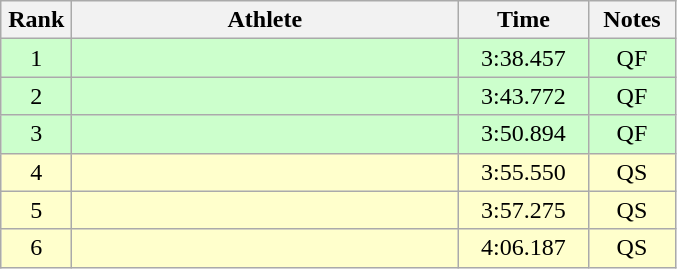<table class=wikitable style="text-align:center">
<tr>
<th width=40>Rank</th>
<th width=250>Athlete</th>
<th width=80>Time</th>
<th width=50>Notes</th>
</tr>
<tr bgcolor="ccffcc">
<td>1</td>
<td align=left></td>
<td>3:38.457</td>
<td>QF</td>
</tr>
<tr bgcolor="ccffcc">
<td>2</td>
<td align=left></td>
<td>3:43.772</td>
<td>QF</td>
</tr>
<tr bgcolor="ccffcc">
<td>3</td>
<td align=left></td>
<td>3:50.894</td>
<td>QF</td>
</tr>
<tr bgcolor="#ffffcc">
<td>4</td>
<td align=left></td>
<td>3:55.550</td>
<td>QS</td>
</tr>
<tr bgcolor="#ffffcc">
<td>5</td>
<td align=left></td>
<td>3:57.275</td>
<td>QS</td>
</tr>
<tr bgcolor="#ffffcc">
<td>6</td>
<td align=left></td>
<td>4:06.187</td>
<td>QS</td>
</tr>
</table>
